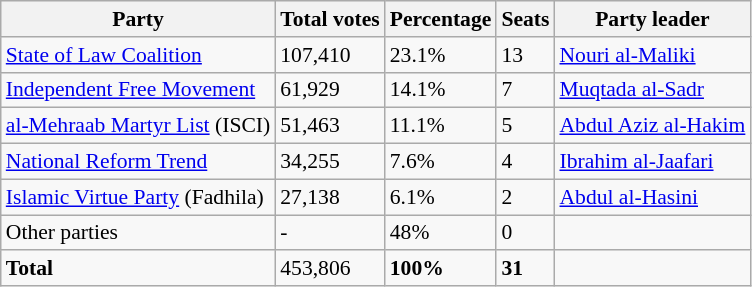<table class="wikitable" style="border:1px solid #8888aa; background:#f8f8f8; padding:0; font-size:90%;">
<tr>
<th>Party</th>
<th>Total votes</th>
<th>Percentage</th>
<th>Seats</th>
<th>Party leader</th>
</tr>
<tr>
<td><a href='#'>State of Law Coalition</a></td>
<td>107,410</td>
<td>23.1%</td>
<td>13</td>
<td><a href='#'>Nouri al-Maliki</a></td>
</tr>
<tr>
<td><a href='#'>Independent Free Movement</a></td>
<td>61,929</td>
<td>14.1%</td>
<td>7</td>
<td><a href='#'>Muqtada al-Sadr</a></td>
</tr>
<tr>
<td><a href='#'>al-Mehraab Martyr List</a> (ISCI)</td>
<td>51,463</td>
<td>11.1%</td>
<td>5</td>
<td><a href='#'>Abdul Aziz al-Hakim</a></td>
</tr>
<tr>
<td><a href='#'>National Reform Trend</a></td>
<td>34,255</td>
<td>7.6%</td>
<td>4</td>
<td><a href='#'>Ibrahim al-Jaafari</a></td>
</tr>
<tr>
<td><a href='#'>Islamic Virtue Party</a> (Fadhila)</td>
<td>27,138</td>
<td>6.1%</td>
<td>2</td>
<td><a href='#'>Abdul al-Hasini</a></td>
</tr>
<tr>
<td>Other parties</td>
<td>-</td>
<td>48%</td>
<td>0</td>
<td></td>
</tr>
<tr>
<td><strong>Total</strong></td>
<td>453,806</td>
<td><strong>100%</strong></td>
<td><strong>31</strong></td>
<td></td>
</tr>
</table>
